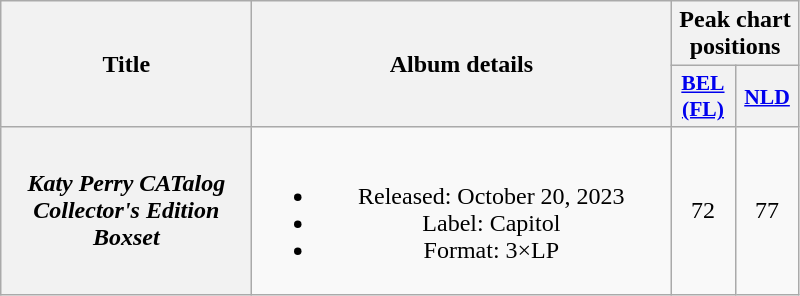<table class="wikitable plainrowheaders" style="text-align:center;">
<tr>
<th scope="col" rowspan="2" style="width:10em;">Title</th>
<th scope="col" rowspan="2" style="width:17em;">Album details</th>
<th scope="col" colspan="2">Peak chart positions</th>
</tr>
<tr>
<th scope="col" style="width:2.5em;font-size:90%;"><a href='#'>BEL<br>(FL)</a><br></th>
<th scope="col" style="width:2.5em;font-size:90%;"><a href='#'>NLD</a><br></th>
</tr>
<tr>
<th scope="row"><em>Katy Perry CATalog Collector's Edition Boxset</em></th>
<td><br><ul><li>Released: October 20, 2023</li><li>Label: Capitol</li><li>Format: 3×LP</li></ul></td>
<td>72</td>
<td>77</td>
</tr>
</table>
